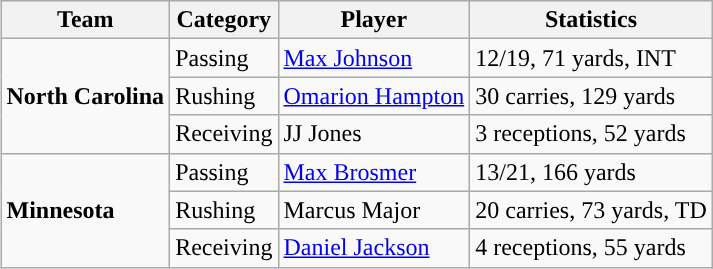<table class="wikitable" style="float: right;">
<tr>
<th>Team</th>
<th>Category</th>
<th>Player</th>
<th>Statistics</th>
</tr>
<tr>
<td rowspan=3><strong>North Carolina</strong></td>
<td>Passing</td>
<td><a href='#'>Max Johnson</a></td>
<td>12/19, 71 yards, INT</td>
</tr>
<tr>
<td>Rushing</td>
<td><a href='#'>Omarion Hampton</a></td>
<td>30 carries, 129 yards</td>
</tr>
<tr>
<td>Receiving</td>
<td>JJ Jones</td>
<td>3 receptions, 52 yards</td>
</tr>
<tr>
<td rowspan=3><strong>Minnesota</strong></td>
<td>Passing</td>
<td><a href='#'>Max Brosmer</a></td>
<td>13/21, 166 yards</td>
</tr>
<tr>
<td>Rushing</td>
<td>Marcus Major</td>
<td>20 carries, 73 yards, TD</td>
</tr>
<tr>
<td>Receiving</td>
<td><a href='#'>Daniel Jackson</a></td>
<td>4 receptions, 55 yards</td>
</tr>
</table>
